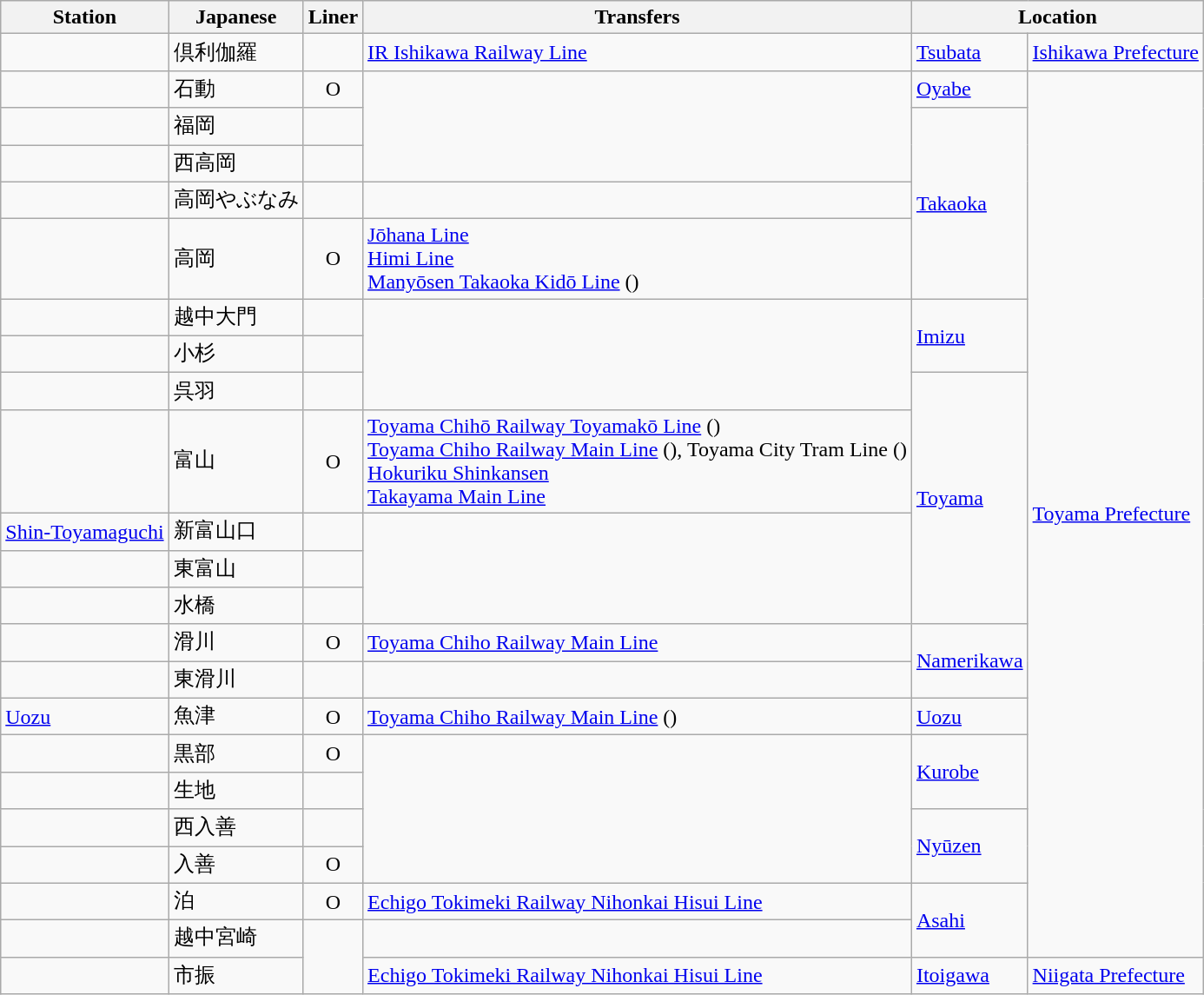<table class="wikitable">
<tr>
<th>Station</th>
<th>Japanese<br></th>
<th>Liner</th>
<th>Transfers</th>
<th colspan=2>Location</th>
</tr>
<tr>
<td></td>
<td>倶利伽羅<br></td>
<td align="center"></td>
<td><a href='#'>IR Ishikawa Railway Line</a></td>
<td><a href='#'>Tsubata</a></td>
<td><a href='#'>Ishikawa Prefecture</a></td>
</tr>
<tr>
<td></td>
<td>石動<br></td>
<td align="center">O</td>
<td rowspan=3> </td>
<td><a href='#'>Oyabe</a></td>
<td rowspan="21"><a href='#'>Toyama Prefecture</a></td>
</tr>
<tr>
<td></td>
<td>福岡<br></td>
<td align="center"></td>
<td rowspan=4><a href='#'>Takaoka</a></td>
</tr>
<tr>
<td></td>
<td>西高岡<br></td>
<td align="center"></td>
</tr>
<tr>
<td></td>
<td>高岡やぶなみ<br></td>
<td align="center"></td>
</tr>
<tr>
<td></td>
<td>高岡<br></td>
<td align="center">O</td>
<td><a href='#'>Jōhana Line</a><br><a href='#'>Himi Line</a><br><a href='#'>Manyōsen Takaoka Kidō Line</a> ()</td>
</tr>
<tr>
<td></td>
<td>越中大門<br></td>
<td align="center"></td>
<td rowspan=3> </td>
<td rowspan=2><a href='#'>Imizu</a></td>
</tr>
<tr>
<td></td>
<td>小杉<br></td>
<td align="center"></td>
</tr>
<tr>
<td></td>
<td>呉羽<br></td>
<td align="center"></td>
<td rowspan="5"><a href='#'>Toyama</a></td>
</tr>
<tr>
<td></td>
<td>富山<br></td>
<td align="center">O</td>
<td><a href='#'>Toyama Chihō Railway Toyamakō Line</a> ()<br><a href='#'>Toyama Chiho Railway Main Line</a> (), Toyama City Tram Line ()<br><a href='#'>Hokuriku Shinkansen</a><br><a href='#'>Takayama Main Line</a></td>
</tr>
<tr>
<td><a href='#'>Shin-Toyamaguchi</a></td>
<td>新富山口<br></td>
<td align="center"></td>
<td rowspan="3"></td>
</tr>
<tr>
<td></td>
<td>東富山<br></td>
<td align="center"></td>
</tr>
<tr>
<td></td>
<td>水橋<br></td>
<td align="center"></td>
</tr>
<tr>
<td></td>
<td>滑川<br></td>
<td align="center">O</td>
<td><a href='#'>Toyama Chiho Railway Main Line</a></td>
<td rowspan=2><a href='#'>Namerikawa</a></td>
</tr>
<tr>
<td></td>
<td>東滑川<br></td>
<td align="center"></td>
</tr>
<tr>
<td><a href='#'>Uozu</a></td>
<td>魚津<br></td>
<td align="center">O</td>
<td><a href='#'>Toyama Chiho Railway Main Line</a> ()</td>
<td><a href='#'>Uozu</a></td>
</tr>
<tr>
<td></td>
<td>黒部<br></td>
<td align="center">O</td>
<td rowspan=4> </td>
<td rowspan=2><a href='#'>Kurobe</a></td>
</tr>
<tr>
<td></td>
<td>生地<br></td>
<td align="center"></td>
</tr>
<tr>
<td></td>
<td>西入善<br></td>
<td align="center"></td>
<td rowspan=2><a href='#'>Nyūzen</a></td>
</tr>
<tr>
<td></td>
<td>入善<br></td>
<td align="center">O</td>
</tr>
<tr>
<td></td>
<td>泊<br></td>
<td align="center">O</td>
<td><a href='#'>Echigo Tokimeki Railway Nihonkai Hisui Line</a></td>
<td rowspan=2><a href='#'>Asahi</a></td>
</tr>
<tr>
<td></td>
<td>越中宮崎<br></td>
<td rowspan=2> </td>
<td> </td>
</tr>
<tr>
<td></td>
<td>市振<br></td>
<td><a href='#'>Echigo Tokimeki Railway Nihonkai Hisui Line</a></td>
<td><a href='#'>Itoigawa</a></td>
<td><a href='#'>Niigata Prefecture</a></td>
</tr>
</table>
